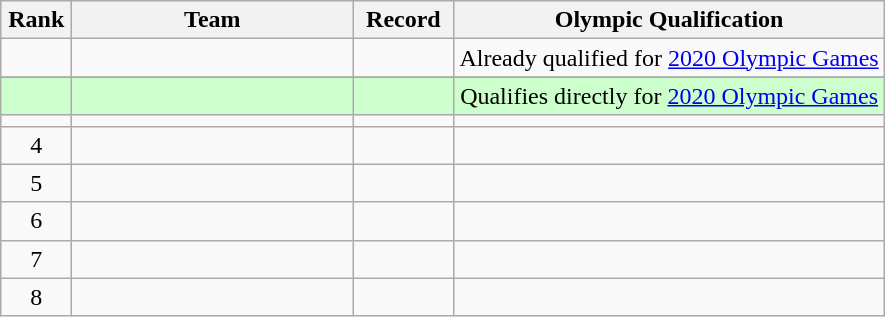<table class="wikitable" style="text-align: center;">
<tr>
<th width=40>Rank</th>
<th width=180>Team</th>
<th width=60>Record</th>
<th>Olympic Qualification</th>
</tr>
<tr>
<td></td>
<td align=left></td>
<td></td>
<td>Already qualified for <a href='#'>2020 Olympic Games</a></td>
</tr>
<tr>
</tr>
<tr style="background-color:#ccffcc;">
<td></td>
<td align=left></td>
<td></td>
<td>Qualifies directly for <a href='#'>2020 Olympic Games</a></td>
</tr>
<tr>
<td></td>
<td align=left></td>
<td></td>
<td></td>
</tr>
<tr>
<td>4</td>
<td align=left></td>
<td></td>
<td></td>
</tr>
<tr>
<td>5</td>
<td align=left></td>
<td></td>
<td></td>
</tr>
<tr>
<td>6</td>
<td align=left></td>
<td></td>
<td></td>
</tr>
<tr>
<td>7</td>
<td align=left></td>
<td></td>
<td></td>
</tr>
<tr>
<td>8</td>
<td align=left></td>
<td></td>
<td></td>
</tr>
</table>
